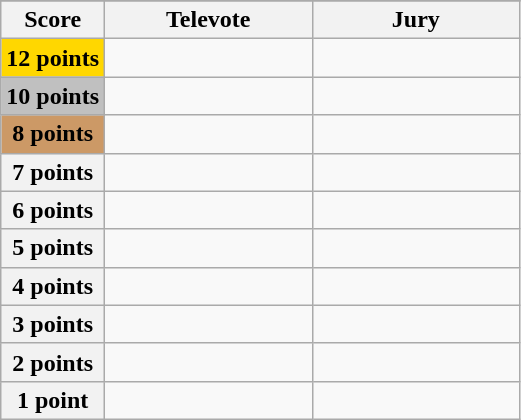<table class="wikitable">
<tr>
</tr>
<tr>
<th scope="col" width="20%">Score</th>
<th scope="col" width="40%">Televote</th>
<th scope="col" width="40%">Jury</th>
</tr>
<tr>
<th scope="row" style="background:gold">12 points</th>
<td></td>
<td></td>
</tr>
<tr>
<th scope="row" style="background:silver">10 points</th>
<td></td>
<td></td>
</tr>
<tr>
<th scope="row" style="background:#CC9966">8 points</th>
<td></td>
<td></td>
</tr>
<tr>
<th scope="row">7 points</th>
<td></td>
<td></td>
</tr>
<tr>
<th scope="row">6 points</th>
<td></td>
<td></td>
</tr>
<tr>
<th scope="row">5 points</th>
<td></td>
<td></td>
</tr>
<tr>
<th scope="row">4 points</th>
<td></td>
<td></td>
</tr>
<tr>
<th scope="row">3 points</th>
<td></td>
<td></td>
</tr>
<tr>
<th scope="row">2 points</th>
<td></td>
<td></td>
</tr>
<tr>
<th scope="row">1 point</th>
<td></td>
<td></td>
</tr>
</table>
